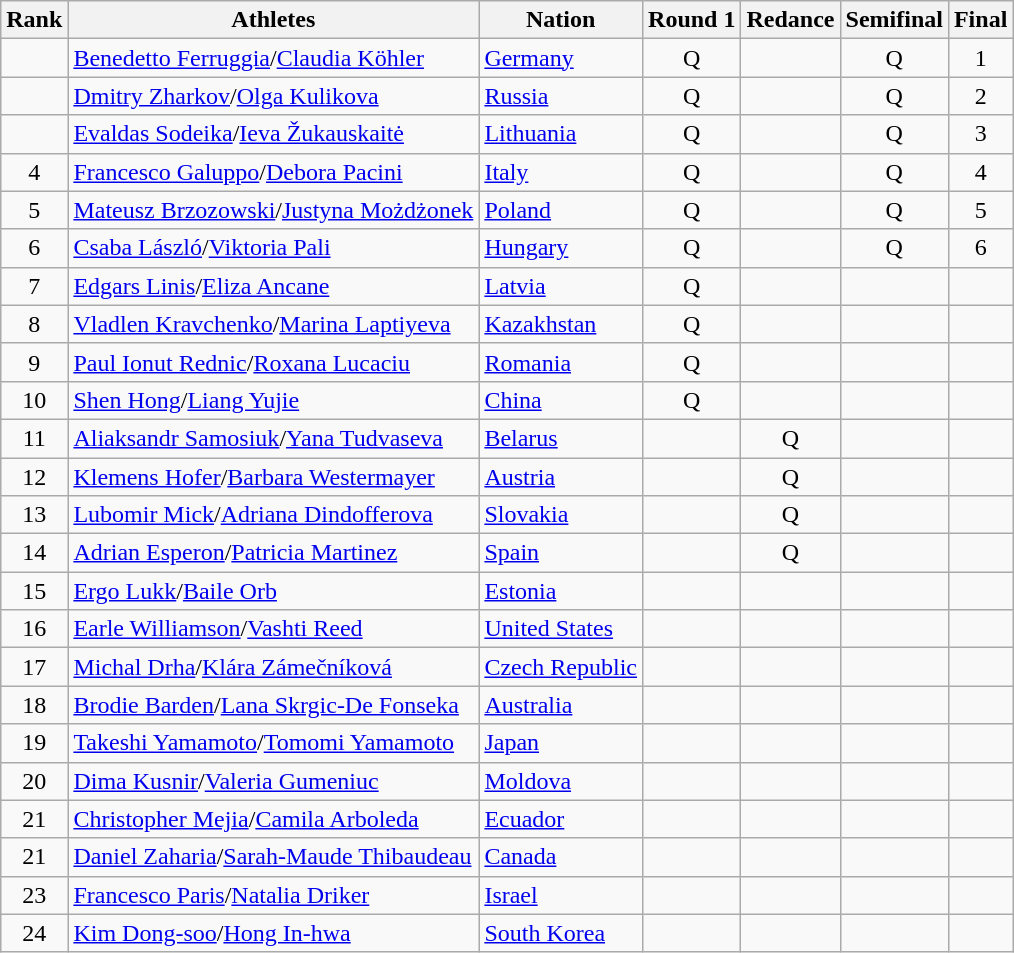<table class="wikitable sortable" style="text-align:center">
<tr>
<th>Rank</th>
<th>Athletes</th>
<th>Nation</th>
<th>Round 1</th>
<th>Redance</th>
<th>Semifinal</th>
<th>Final</th>
</tr>
<tr>
<td></td>
<td align=left><a href='#'>Benedetto Ferruggia</a>/<a href='#'>Claudia Köhler</a></td>
<td align=left> <a href='#'>Germany</a></td>
<td>Q</td>
<td></td>
<td>Q</td>
<td>1</td>
</tr>
<tr>
<td></td>
<td align=left><a href='#'>Dmitry Zharkov</a>/<a href='#'>Olga Kulikova</a></td>
<td align=left> <a href='#'>Russia</a></td>
<td>Q</td>
<td></td>
<td>Q</td>
<td>2</td>
</tr>
<tr>
<td></td>
<td align=left><a href='#'>Evaldas Sodeika</a>/<a href='#'>Ieva Žukauskaitė</a></td>
<td align=left> <a href='#'>Lithuania</a></td>
<td>Q</td>
<td></td>
<td>Q</td>
<td>3</td>
</tr>
<tr>
<td>4</td>
<td align=left><a href='#'>Francesco Galuppo</a>/<a href='#'>Debora Pacini</a></td>
<td align=left> <a href='#'>Italy</a></td>
<td>Q</td>
<td></td>
<td>Q</td>
<td>4</td>
</tr>
<tr>
<td>5</td>
<td align=left><a href='#'>Mateusz Brzozowski</a>/<a href='#'>Justyna Możdżonek</a></td>
<td align=left> <a href='#'>Poland</a></td>
<td>Q</td>
<td></td>
<td>Q</td>
<td>5</td>
</tr>
<tr>
<td>6</td>
<td align=left><a href='#'>Csaba László</a>/<a href='#'>Viktoria Pali</a></td>
<td align=left> <a href='#'>Hungary</a></td>
<td>Q</td>
<td></td>
<td>Q</td>
<td>6</td>
</tr>
<tr>
<td>7</td>
<td align=left><a href='#'>Edgars Linis</a>/<a href='#'>Eliza Ancane</a></td>
<td align=left> <a href='#'>Latvia</a></td>
<td>Q</td>
<td></td>
<td></td>
<td></td>
</tr>
<tr>
<td>8</td>
<td align=left><a href='#'>Vladlen Kravchenko</a>/<a href='#'>Marina Laptiyeva</a></td>
<td align=left> <a href='#'>Kazakhstan</a></td>
<td>Q</td>
<td></td>
<td></td>
<td></td>
</tr>
<tr>
<td>9</td>
<td align=left><a href='#'>Paul Ionut Rednic</a>/<a href='#'>Roxana Lucaciu</a></td>
<td align=left> <a href='#'>Romania</a></td>
<td>Q</td>
<td></td>
<td></td>
<td></td>
</tr>
<tr>
<td>10</td>
<td align=left><a href='#'>Shen Hong</a>/<a href='#'>Liang Yujie</a></td>
<td align=left> <a href='#'>China</a></td>
<td>Q</td>
<td></td>
<td></td>
<td></td>
</tr>
<tr>
<td>11</td>
<td align=left><a href='#'>Aliaksandr Samosiuk</a>/<a href='#'>Yana Tudvaseva</a></td>
<td align=left> <a href='#'>Belarus</a></td>
<td></td>
<td>Q</td>
<td></td>
<td></td>
</tr>
<tr>
<td>12</td>
<td align=left><a href='#'>Klemens Hofer</a>/<a href='#'>Barbara Westermayer</a></td>
<td align=left> <a href='#'>Austria</a></td>
<td></td>
<td>Q</td>
<td></td>
<td></td>
</tr>
<tr>
<td>13</td>
<td align=left><a href='#'>Lubomir Mick</a>/<a href='#'>Adriana Dindofferova</a></td>
<td align=left> <a href='#'>Slovakia</a></td>
<td></td>
<td>Q</td>
<td></td>
<td></td>
</tr>
<tr>
<td>14</td>
<td align=left><a href='#'>Adrian Esperon</a>/<a href='#'>Patricia Martinez</a></td>
<td align=left> <a href='#'>Spain</a></td>
<td></td>
<td>Q</td>
<td></td>
<td></td>
</tr>
<tr>
<td>15</td>
<td align=left><a href='#'>Ergo Lukk</a>/<a href='#'>Baile Orb</a></td>
<td align=left> <a href='#'>Estonia</a></td>
<td></td>
<td></td>
<td></td>
<td></td>
</tr>
<tr>
<td>16</td>
<td align=left><a href='#'>Earle Williamson</a>/<a href='#'>Vashti Reed</a></td>
<td align=left> <a href='#'>United States</a></td>
<td></td>
<td></td>
<td></td>
<td></td>
</tr>
<tr>
<td>17</td>
<td align=left><a href='#'>Michal Drha</a>/<a href='#'>Klára Zámečníková</a></td>
<td align=left> <a href='#'>Czech Republic</a></td>
<td></td>
<td></td>
<td></td>
<td></td>
</tr>
<tr>
<td>18</td>
<td align=left><a href='#'>Brodie Barden</a>/<a href='#'>Lana Skrgic-De Fonseka</a></td>
<td align=left> <a href='#'>Australia</a></td>
<td></td>
<td></td>
<td></td>
<td></td>
</tr>
<tr>
<td>19</td>
<td align=left><a href='#'>Takeshi Yamamoto</a>/<a href='#'>Tomomi Yamamoto</a></td>
<td align=left> <a href='#'>Japan</a></td>
<td></td>
<td></td>
<td></td>
<td></td>
</tr>
<tr>
<td>20</td>
<td align=left><a href='#'>Dima Kusnir</a>/<a href='#'>Valeria Gumeniuc</a></td>
<td align=left> <a href='#'>Moldova</a></td>
<td></td>
<td></td>
<td></td>
<td></td>
</tr>
<tr>
<td>21</td>
<td align=left><a href='#'>Christopher Mejia</a>/<a href='#'>Camila Arboleda</a></td>
<td align=left> <a href='#'>Ecuador</a></td>
<td></td>
<td></td>
<td></td>
<td></td>
</tr>
<tr>
<td>21</td>
<td align=left><a href='#'>Daniel Zaharia</a>/<a href='#'>Sarah-Maude Thibaudeau</a></td>
<td align=left> <a href='#'>Canada</a></td>
<td></td>
<td></td>
<td></td>
<td></td>
</tr>
<tr>
<td>23</td>
<td align=left><a href='#'>Francesco Paris</a>/<a href='#'>Natalia Driker</a></td>
<td align=left> <a href='#'>Israel</a></td>
<td></td>
<td></td>
<td></td>
<td></td>
</tr>
<tr>
<td>24</td>
<td align=left><a href='#'>Kim Dong-soo</a>/<a href='#'>Hong In-hwa</a></td>
<td align=left> <a href='#'>South Korea</a></td>
<td></td>
<td></td>
<td></td>
<td></td>
</tr>
</table>
